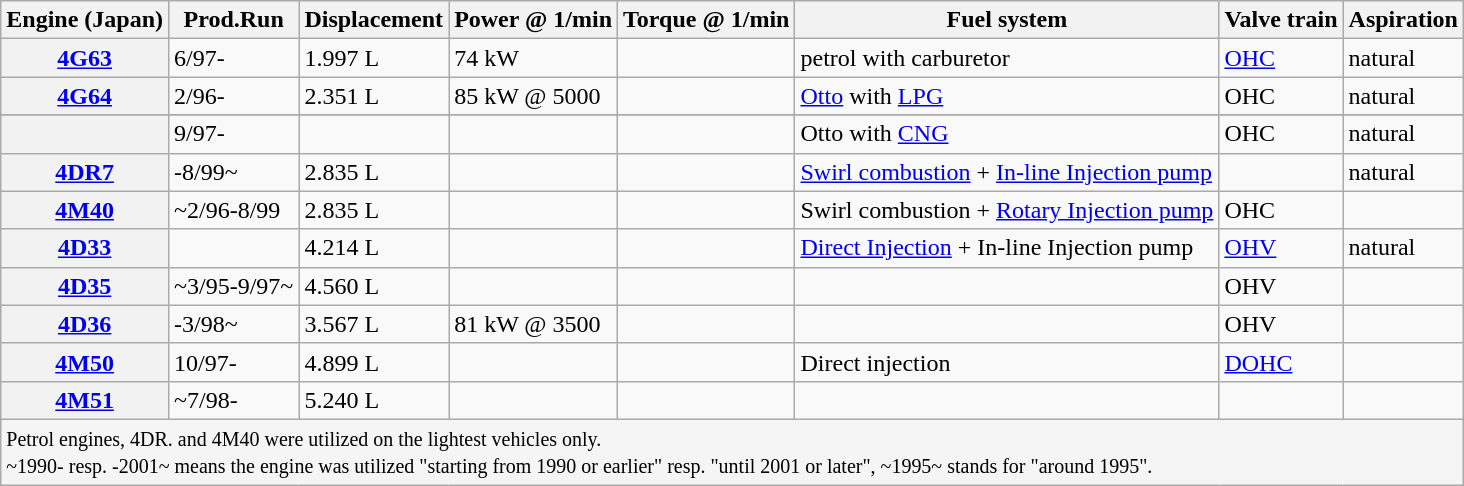<table class="wikitable">
<tr>
<th>Engine (Japan)</th>
<th>Prod.Run</th>
<th>Displacement</th>
<th>Power @ 1/min</th>
<th>Torque @ 1/min</th>
<th>Fuel system</th>
<th>Valve train</th>
<th>Aspiration</th>
</tr>
<tr>
<th><a href='#'>4G63</a></th>
<td>6/97-</td>
<td>1.997 L</td>
<td>74 kW</td>
<td></td>
<td>petrol with carburetor</td>
<td><a href='#'>OHC</a></td>
<td>natural</td>
</tr>
<tr>
<th><a href='#'>4G64</a></th>
<td>2/96-</td>
<td>2.351 L</td>
<td>85 kW @ 5000</td>
<td></td>
<td><a href='#'>Otto</a> with <a href='#'>LPG</a></td>
<td>OHC</td>
<td>natural</td>
</tr>
<tr>
</tr>
<tr>
<th></th>
<td>9/97-</td>
<td></td>
<td></td>
<td></td>
<td>Otto with <a href='#'>CNG</a></td>
<td>OHC</td>
<td>natural</td>
</tr>
<tr>
<th><a href='#'>4DR7</a></th>
<td>-8/99~</td>
<td>2.835 L</td>
<td></td>
<td></td>
<td><a href='#'>Swirl combustion</a> + <a href='#'>In-line Injection pump</a></td>
<td></td>
<td>natural</td>
</tr>
<tr>
<th><a href='#'>4M40</a></th>
<td>~2/96-8/99</td>
<td>2.835 L</td>
<td></td>
<td></td>
<td>Swirl combustion + <a href='#'>Rotary Injection pump</a></td>
<td>OHC</td>
<td></td>
</tr>
<tr>
<th><a href='#'>4D33</a></th>
<td></td>
<td>4.214 L</td>
<td></td>
<td></td>
<td><a href='#'>Direct Injection</a> + In-line Injection pump</td>
<td><a href='#'>OHV</a></td>
<td>natural</td>
</tr>
<tr>
<th><a href='#'>4D35</a></th>
<td>~3/95-9/97~</td>
<td>4.560 L</td>
<td></td>
<td></td>
<td></td>
<td>OHV</td>
<td></td>
</tr>
<tr>
<th><a href='#'>4D36</a></th>
<td>-3/98~</td>
<td>3.567 L</td>
<td>81 kW @ 3500</td>
<td></td>
<td></td>
<td>OHV</td>
<td></td>
</tr>
<tr>
<th><a href='#'>4M50</a></th>
<td>10/97-</td>
<td>4.899 L</td>
<td></td>
<td></td>
<td>Direct injection</td>
<td><a href='#'>DOHC</a></td>
<td></td>
</tr>
<tr>
<th><a href='#'>4M51</a></th>
<td>~7/98-</td>
<td>5.240 L</td>
<td></td>
<td></td>
<td></td>
<td></td>
<td></td>
</tr>
<tr>
<td colspan="8" style="background:#F5F5F5"><small>Petrol engines, 4DR. and 4M40 were utilized on the lightest vehicles only.<br>~1990- resp. -2001~ means the engine was utilized "starting from 1990 or earlier" resp. "until 2001 or later", ~1995~ stands for "around 1995".</small></td>
</tr>
</table>
